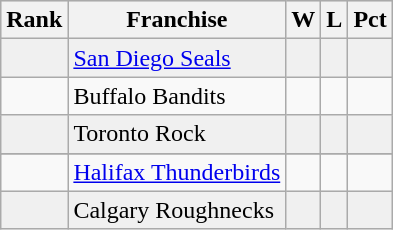<table class="wikitable">
<tr align="left" bgcolor="#e0e0e0">
<th>Rank</th>
<th>Franchise</th>
<th>W</th>
<th>L</th>
<th>Pct</th>
</tr>
<tr align="left" bgcolor="#f0f0f0">
<td></td>
<td><a href='#'>San Diego Seals</a></td>
<td></td>
<td></td>
<td></td>
</tr>
<tr align="left">
<td></td>
<td>Buffalo Bandits</td>
<td></td>
<td></td>
<td></td>
</tr>
<tr align="left" bgcolor="#f0f0f0">
<td></td>
<td>Toronto Rock</td>
<td></td>
<td></td>
<td></td>
</tr>
<tr align="left" bgcolor="#f0f0f0">
</tr>
<tr align="left">
<td></td>
<td><a href='#'>Halifax Thunderbirds</a></td>
<td></td>
<td></td>
<td></td>
</tr>
<tr align="left" bgcolor="#f0f0f0">
<td></td>
<td>Calgary Roughnecks</td>
<td></td>
<td></td>
<td></td>
</tr>
</table>
